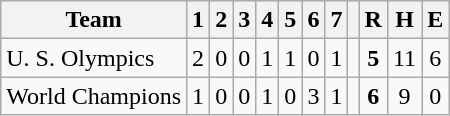<table class=wikitable>
<tr>
<th>Team</th>
<th>1</th>
<th>2</th>
<th>3</th>
<th>4</th>
<th>5</th>
<th>6</th>
<th>7</th>
<th></th>
<th>R</th>
<th>H</th>
<th>E</th>
</tr>
<tr align=center>
<td align=left>U. S. Olympics</td>
<td>2</td>
<td>0</td>
<td>0</td>
<td>1</td>
<td>1</td>
<td>0</td>
<td>1</td>
<td></td>
<td><strong>5</strong></td>
<td>11</td>
<td>6</td>
</tr>
<tr align=center>
<td align=left>World Champions</td>
<td>1</td>
<td>0</td>
<td>0</td>
<td>1</td>
<td>0</td>
<td>3</td>
<td>1</td>
<td></td>
<td><strong>6</strong></td>
<td>9</td>
<td>0</td>
</tr>
</table>
